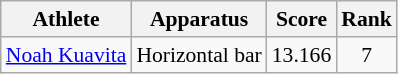<table class="wikitable" style="font-size:90%">
<tr>
<th>Athlete</th>
<th>Apparatus</th>
<th>Score</th>
<th>Rank</th>
</tr>
<tr align=center>
<td><a href='#'>Noah Kuavita</a></td>
<td>Horizontal bar</td>
<td>13.166</td>
<td>7</td>
</tr>
</table>
